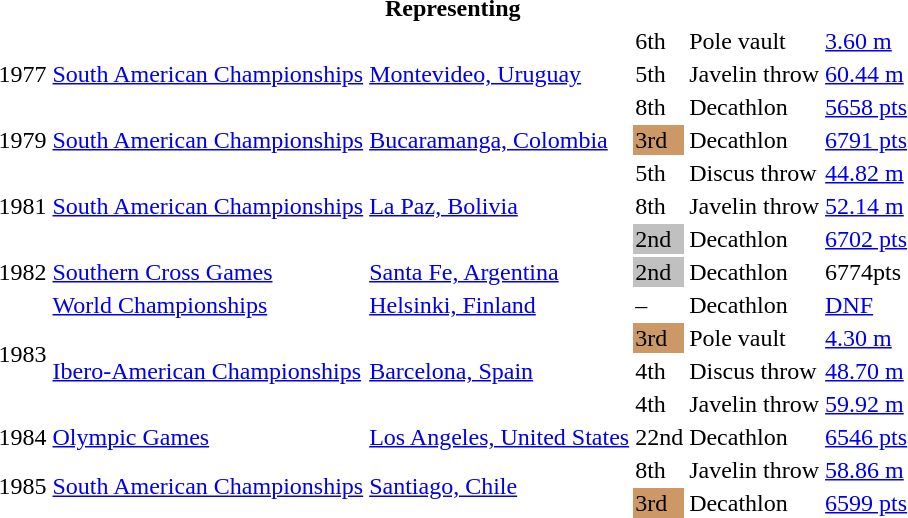<table>
<tr>
<th colspan="6">Representing </th>
</tr>
<tr>
<td rowspan=3>1977</td>
<td rowspan=3><a href='#'>South American Championships</a></td>
<td rowspan=3><a href='#'>Montevideo, Uruguay</a></td>
<td>6th</td>
<td>Pole vault</td>
<td><a href='#'>3.60 m</a></td>
</tr>
<tr>
<td>5th</td>
<td>Javelin throw</td>
<td><a href='#'>60.44 m</a></td>
</tr>
<tr>
<td>8th</td>
<td>Decathlon</td>
<td><a href='#'>5658 pts</a></td>
</tr>
<tr>
<td>1979</td>
<td><a href='#'>South American Championships</a></td>
<td><a href='#'>Bucaramanga, Colombia</a></td>
<td bgcolor=cc9966>3rd</td>
<td>Decathlon</td>
<td><a href='#'>6791 pts</a></td>
</tr>
<tr>
<td rowspan=3>1981</td>
<td rowspan=3><a href='#'>South American Championships</a></td>
<td rowspan=3><a href='#'>La Paz, Bolivia</a></td>
<td>5th</td>
<td>Discus throw</td>
<td><a href='#'>44.82 m</a></td>
</tr>
<tr>
<td>8th</td>
<td>Javelin throw</td>
<td><a href='#'>52.14 m</a></td>
</tr>
<tr>
<td bgcolor=silver>2nd</td>
<td>Decathlon</td>
<td><a href='#'>6702 pts</a></td>
</tr>
<tr>
<td>1982</td>
<td><a href='#'>Southern Cross Games</a></td>
<td><a href='#'>Santa Fe, Argentina</a></td>
<td bgcolor=silver>2nd</td>
<td>Decathlon</td>
<td>6774pts</td>
</tr>
<tr>
<td rowspan=4>1983</td>
<td><a href='#'>World Championships</a></td>
<td><a href='#'>Helsinki, Finland</a></td>
<td>–</td>
<td>Decathlon</td>
<td><a href='#'>DNF</a></td>
</tr>
<tr>
<td rowspan=3><a href='#'>Ibero-American Championships</a></td>
<td rowspan=3><a href='#'>Barcelona, Spain</a></td>
<td bgcolor=cc9966>3rd</td>
<td>Pole vault</td>
<td><a href='#'>4.30 m</a></td>
</tr>
<tr>
<td>4th</td>
<td>Discus throw</td>
<td><a href='#'>48.70 m</a></td>
</tr>
<tr>
<td>4th</td>
<td>Javelin throw</td>
<td><a href='#'>59.92 m</a></td>
</tr>
<tr>
<td>1984</td>
<td><a href='#'>Olympic Games</a></td>
<td><a href='#'>Los Angeles, United States</a></td>
<td>22nd</td>
<td>Decathlon</td>
<td><a href='#'>6546 pts</a></td>
</tr>
<tr>
<td rowspan=2>1985</td>
<td rowspan=2><a href='#'>South American Championships</a></td>
<td rowspan=2><a href='#'>Santiago, Chile</a></td>
<td>8th</td>
<td>Javelin throw</td>
<td><a href='#'>58.86 m</a></td>
</tr>
<tr>
<td bgcolor=cc9966>3rd</td>
<td>Decathlon</td>
<td><a href='#'>6599 pts</a></td>
</tr>
</table>
